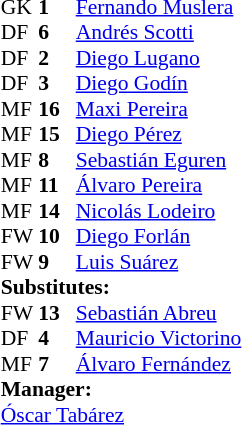<table style="font-size:90%; margin:0.2em auto;" cellspacing="0" cellpadding="0">
<tr>
<th width="25"></th>
<th width="25"></th>
</tr>
<tr>
<td>GK</td>
<td><strong>1</strong></td>
<td><a href='#'>Fernando Muslera</a></td>
</tr>
<tr>
<td>DF</td>
<td><strong>6</strong></td>
<td><a href='#'>Andrés Scotti</a></td>
<td></td>
<td></td>
</tr>
<tr>
<td>DF</td>
<td><strong>2</strong></td>
<td><a href='#'>Diego Lugano</a></td>
</tr>
<tr>
<td>DF</td>
<td><strong>3</strong></td>
<td><a href='#'>Diego Godín</a></td>
</tr>
<tr>
<td>MF</td>
<td><strong>16</strong></td>
<td><a href='#'>Maxi Pereira</a></td>
</tr>
<tr>
<td>MF</td>
<td><strong>15</strong></td>
<td><a href='#'>Diego Pérez</a></td>
<td></td>
</tr>
<tr>
<td>MF</td>
<td><strong>8</strong></td>
<td><a href='#'>Sebastián Eguren</a></td>
</tr>
<tr>
<td>MF</td>
<td><strong>11</strong></td>
<td><a href='#'>Álvaro Pereira</a></td>
</tr>
<tr>
<td>MF</td>
<td><strong>14</strong></td>
<td><a href='#'>Nicolás Lodeiro</a></td>
<td></td>
<td></td>
</tr>
<tr>
<td>FW</td>
<td><strong>10</strong></td>
<td><a href='#'>Diego Forlán</a></td>
</tr>
<tr>
<td>FW</td>
<td><strong>9</strong></td>
<td><a href='#'>Luis Suárez</a></td>
<td></td>
<td></td>
</tr>
<tr>
<td colspan=3><strong>Substitutes:</strong></td>
</tr>
<tr>
<td>FW</td>
<td><strong>13</strong></td>
<td><a href='#'>Sebastián Abreu</a></td>
<td></td>
<td></td>
</tr>
<tr>
<td>DF</td>
<td><strong>4</strong></td>
<td><a href='#'>Mauricio Victorino</a></td>
<td></td>
<td></td>
</tr>
<tr>
<td>MF</td>
<td><strong>7</strong></td>
<td><a href='#'>Álvaro Fernández</a></td>
<td></td>
<td></td>
</tr>
<tr>
<td colspan=3><strong>Manager:</strong></td>
</tr>
<tr>
<td colspan=4> <a href='#'>Óscar Tabárez</a></td>
</tr>
</table>
